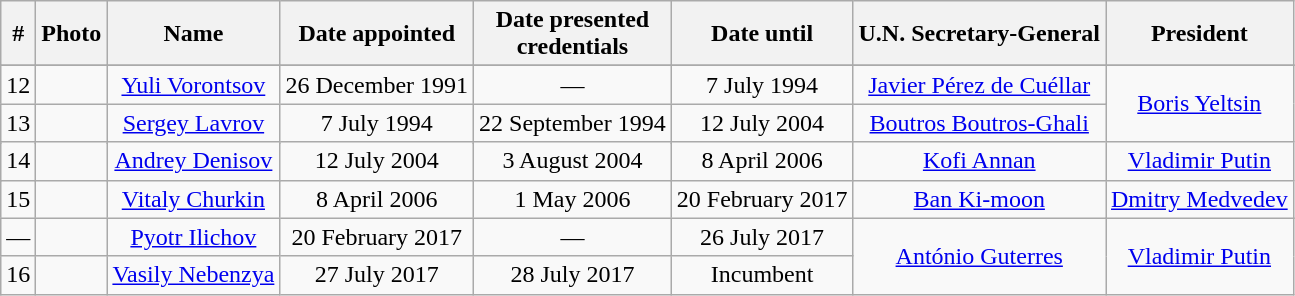<table class=wikitable style="text-align:center;">
<tr valign="middle">
<th>#</th>
<th>Photo</th>
<th>Name</th>
<th>Date appointed</th>
<th>Date presented<br>credentials</th>
<th>Date until</th>
<th>U.N. Secretary-General</th>
<th>President</th>
</tr>
<tr style="font-weight:bold; background-color: #DDDDDD">
</tr>
<tr>
<td rowspan=2>12</td>
<td rowspan=2></td>
<td rowspan=2><a href='#'>Yuli Vorontsov</a></td>
<td rowspan=2>26 December 1991</td>
<td rowspan=2>—</td>
<td rowspan=2>7 July 1994</td>
<td> <a href='#'>Javier Pérez de Cuéllar</a></td>
<td rowspan=3><a href='#'>Boris Yeltsin</a></td>
</tr>
<tr>
<td rowspan=2> <a href='#'>Boutros Boutros-Ghali</a></td>
</tr>
<tr>
<td rowspan=2>13</td>
<td rowspan=2></td>
<td rowspan=2><a href='#'>Sergey Lavrov</a></td>
<td rowspan=2>7 July 1994</td>
<td rowspan=2>22 September 1994</td>
<td rowspan=2>12 July 2004</td>
</tr>
<tr>
<td rowspan=3> <a href='#'>Kofi Annan</a></td>
<td rowspan=3><a href='#'>Vladimir Putin</a></td>
</tr>
<tr>
<td>14</td>
<td></td>
<td><a href='#'>Andrey Denisov</a></td>
<td>12 July 2004</td>
<td>3 August 2004</td>
<td>8 April 2006</td>
</tr>
<tr>
<td rowspan=3>15</td>
<td rowspan=3></td>
<td rowspan=3><a href='#'>Vitaly Churkin</a></td>
<td rowspan=3>8 April 2006</td>
<td rowspan=3>1 May 2006</td>
<td rowspan=3>20 February 2017<br></td>
</tr>
<tr>
<td> <a href='#'>Ban Ki-moon</a></td>
<td><a href='#'>Dmitry Medvedev</a></td>
</tr>
<tr>
<td rowspan=3> <a href='#'>António Guterres</a></td>
<td rowspan=3><a href='#'>Vladimir Putin</a></td>
</tr>
<tr>
<td>—</td>
<td></td>
<td><a href='#'>Pyotr Ilichov</a><br></td>
<td>20 February 2017</td>
<td>—</td>
<td>26 July 2017</td>
</tr>
<tr>
<td>16</td>
<td></td>
<td><a href='#'>Vasily Nebenzya</a></td>
<td>27 July 2017</td>
<td>28 July 2017</td>
<td>Incumbent</td>
</tr>
</table>
